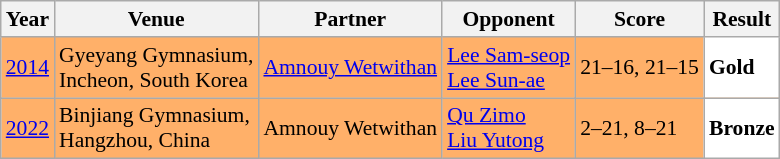<table class="sortable wikitable" style="font-size: 90%;">
<tr>
<th>Year</th>
<th>Venue</th>
<th>Partner</th>
<th>Opponent</th>
<th>Score</th>
<th>Result</th>
</tr>
<tr style="background:#FFB069">
<td align="center"><a href='#'>2014</a></td>
<td align="left">Gyeyang Gymnasium,<br>Incheon, South Korea</td>
<td align="left"> <a href='#'>Amnouy Wetwithan</a></td>
<td align="left"> <a href='#'>Lee Sam-seop</a><br> <a href='#'>Lee Sun-ae</a></td>
<td align="left">21–16, 21–15</td>
<td style="text-align:left; background:white"> <strong>Gold</strong></td>
</tr>
<tr style="background:#FFB069">
<td align="center"><a href='#'>2022</a></td>
<td align="left">Binjiang Gymnasium,<br>Hangzhou, China</td>
<td align="left"> Amnouy Wetwithan</td>
<td align="left"> <a href='#'>Qu Zimo</a><br> <a href='#'>Liu Yutong</a></td>
<td align="left">2–21, 8–21</td>
<td style="text-align:left; background:white"> <strong>Bronze</strong></td>
</tr>
</table>
